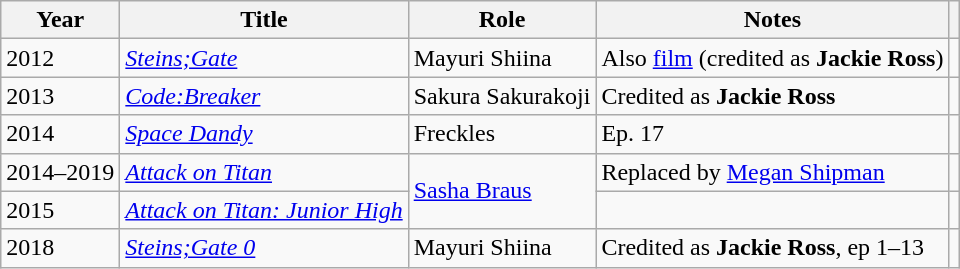<table class="wikitable sortable">
<tr>
<th>Year</th>
<th>Title</th>
<th>Role</th>
<th class="unsortable">Notes</th>
<th class="unsortable"></th>
</tr>
<tr>
<td>2012</td>
<td><em><a href='#'>Steins;Gate</a></em></td>
<td>Mayuri Shiina</td>
<td>Also <a href='#'>film</a> (credited as <strong>Jackie Ross</strong>)</td>
<td></td>
</tr>
<tr>
<td>2013</td>
<td><em><a href='#'>Code:Breaker</a></em></td>
<td>Sakura Sakurakoji</td>
<td>Credited as <strong>Jackie Ross</strong></td>
<td></td>
</tr>
<tr>
<td>2014</td>
<td><em><a href='#'>Space Dandy</a></em></td>
<td>Freckles</td>
<td>Ep. 17</td>
<td></td>
</tr>
<tr>
<td>2014–2019</td>
<td><em><a href='#'>Attack on Titan</a></em></td>
<td rowspan="2"><a href='#'>Sasha Braus</a></td>
<td>Replaced by <a href='#'>Megan Shipman</a></td>
<td></td>
</tr>
<tr>
<td>2015</td>
<td><em><a href='#'>Attack on Titan: Junior High</a></em></td>
<td></td>
<td></td>
</tr>
<tr>
<td>2018</td>
<td><em><a href='#'>Steins;Gate 0</a></em></td>
<td>Mayuri Shiina</td>
<td>Credited as <strong>Jackie Ross</strong>, ep 1–13</td>
<td></td>
</tr>
</table>
